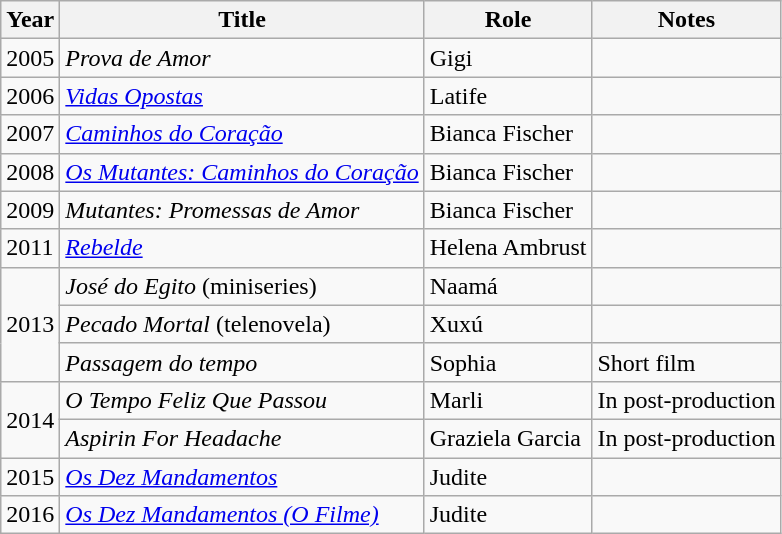<table class="wikitable sortable">
<tr>
<th>Year</th>
<th>Title</th>
<th>Role</th>
<th>Notes</th>
</tr>
<tr>
<td>2005</td>
<td><em>Prova de Amor</em></td>
<td>Gigi</td>
<td></td>
</tr>
<tr>
<td>2006</td>
<td><em><a href='#'>Vidas Opostas</a></em></td>
<td>Latife</td>
<td></td>
</tr>
<tr>
<td>2007</td>
<td><em><a href='#'>Caminhos do Coração</a></em></td>
<td>Bianca Fischer</td>
<td></td>
</tr>
<tr>
<td>2008</td>
<td><em><a href='#'>Os Mutantes: Caminhos do Coração</a></em></td>
<td>Bianca Fischer</td>
<td></td>
</tr>
<tr>
<td>2009</td>
<td><em>Mutantes: Promessas de Amor</em></td>
<td>Bianca Fischer</td>
<td></td>
</tr>
<tr>
<td>2011</td>
<td><em><a href='#'>Rebelde</a></em></td>
<td>Helena Ambrust</td>
<td></td>
</tr>
<tr>
<td rowspan="3">2013</td>
<td><em>José do Egito</em> (miniseries) </td>
<td>Naamá</td>
<td></td>
</tr>
<tr>
<td><em>Pecado Mortal</em> (telenovela)</td>
<td>Xuxú</td>
<td></td>
</tr>
<tr>
<td><em>Passagem do tempo</em></td>
<td>Sophia</td>
<td>Short film</td>
</tr>
<tr>
<td rowspan="2">2014</td>
<td><em>O Tempo Feliz Que Passou</em></td>
<td>Marli</td>
<td>In post-production</td>
</tr>
<tr>
<td><em>Aspirin For Headache</em></td>
<td>Graziela Garcia</td>
<td>In post-production</td>
</tr>
<tr>
<td>2015</td>
<td><em><a href='#'>Os Dez Mandamentos</a></em></td>
<td>Judite</td>
<td></td>
</tr>
<tr>
<td>2016</td>
<td><em><a href='#'>Os Dez Mandamentos (O Filme)</a></em></td>
<td>Judite</td>
<td></td>
</tr>
</table>
